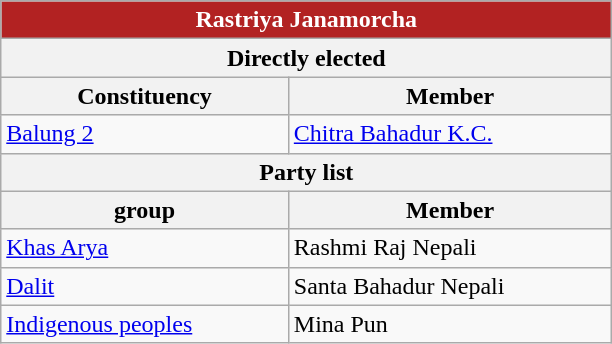<table role="presentation" class="wikitable mw-collapsible mw-collapsed">
<tr>
<th colspan="2" style="width: 300pt; background:firebrick; color: white;">Rastriya Janamorcha</th>
</tr>
<tr>
<th colspan="2">Directly elected</th>
</tr>
<tr>
<th>Constituency</th>
<th>Member</th>
</tr>
<tr>
<td><a href='#'>Balung 2</a></td>
<td><a href='#'>Chitra Bahadur K.C.</a></td>
</tr>
<tr>
<th colspan="2">Party list</th>
</tr>
<tr>
<th> group</th>
<th>Member</th>
</tr>
<tr>
<td><a href='#'>Khas Arya</a></td>
<td>Rashmi Raj Nepali</td>
</tr>
<tr>
<td><a href='#'>Dalit</a></td>
<td>Santa Bahadur Nepali</td>
</tr>
<tr>
<td><a href='#'>Indigenous peoples</a></td>
<td>Mina Pun</td>
</tr>
</table>
